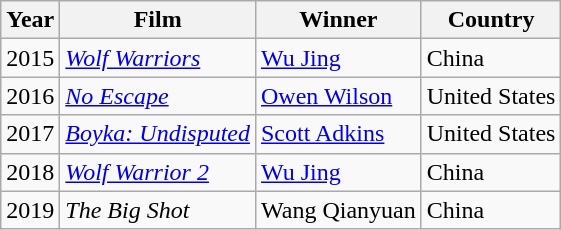<table class="wikitable sortable plainrowheaders">
<tr>
<th>Year</th>
<th>Film</th>
<th>Winner</th>
<th>Country</th>
</tr>
<tr>
<td>2015</td>
<td><em><a href='#'>Wolf Warriors</a></em></td>
<td><a href='#'>Wu Jing</a></td>
<td>China</td>
</tr>
<tr>
<td>2016</td>
<td><em><a href='#'>No Escape</a></em></td>
<td><a href='#'>Owen Wilson</a></td>
<td>United States</td>
</tr>
<tr>
<td>2017</td>
<td><em><a href='#'>Boyka: Undisputed</a></em></td>
<td><a href='#'>Scott Adkins</a></td>
<td>United States</td>
</tr>
<tr>
<td>2018</td>
<td><em><a href='#'>Wolf Warrior 2</a></em></td>
<td><a href='#'>Wu Jing</a></td>
<td>China</td>
</tr>
<tr>
<td>2019</td>
<td><em>The Big Shot</em></td>
<td>Wang Qianyuan</td>
<td>China</td>
</tr>
</table>
